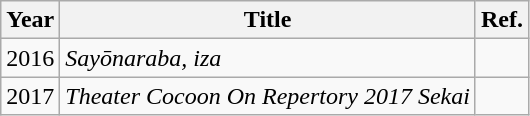<table class="wikitable">
<tr>
<th>Year</th>
<th>Title</th>
<th>Ref.</th>
</tr>
<tr>
<td>2016</td>
<td><em>Sayōnaraba, iza</em></td>
<td></td>
</tr>
<tr>
<td>2017</td>
<td><em>Theater Cocoon On Repertory 2017 Sekai</em></td>
<td></td>
</tr>
</table>
